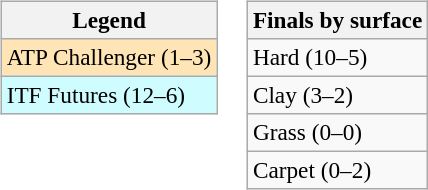<table>
<tr valign=top>
<td><br><table class=wikitable style=font-size:97%>
<tr>
<th>Legend</th>
</tr>
<tr bgcolor=moccasin>
<td>ATP Challenger (1–3)</td>
</tr>
<tr bgcolor=cffcff>
<td>ITF Futures (12–6)</td>
</tr>
</table>
</td>
<td><br><table class=wikitable style=font-size:97%>
<tr>
<th>Finals by surface</th>
</tr>
<tr>
<td>Hard (10–5)</td>
</tr>
<tr>
<td>Clay (3–2)</td>
</tr>
<tr>
<td>Grass (0–0)</td>
</tr>
<tr>
<td>Carpet (0–2)</td>
</tr>
</table>
</td>
</tr>
</table>
